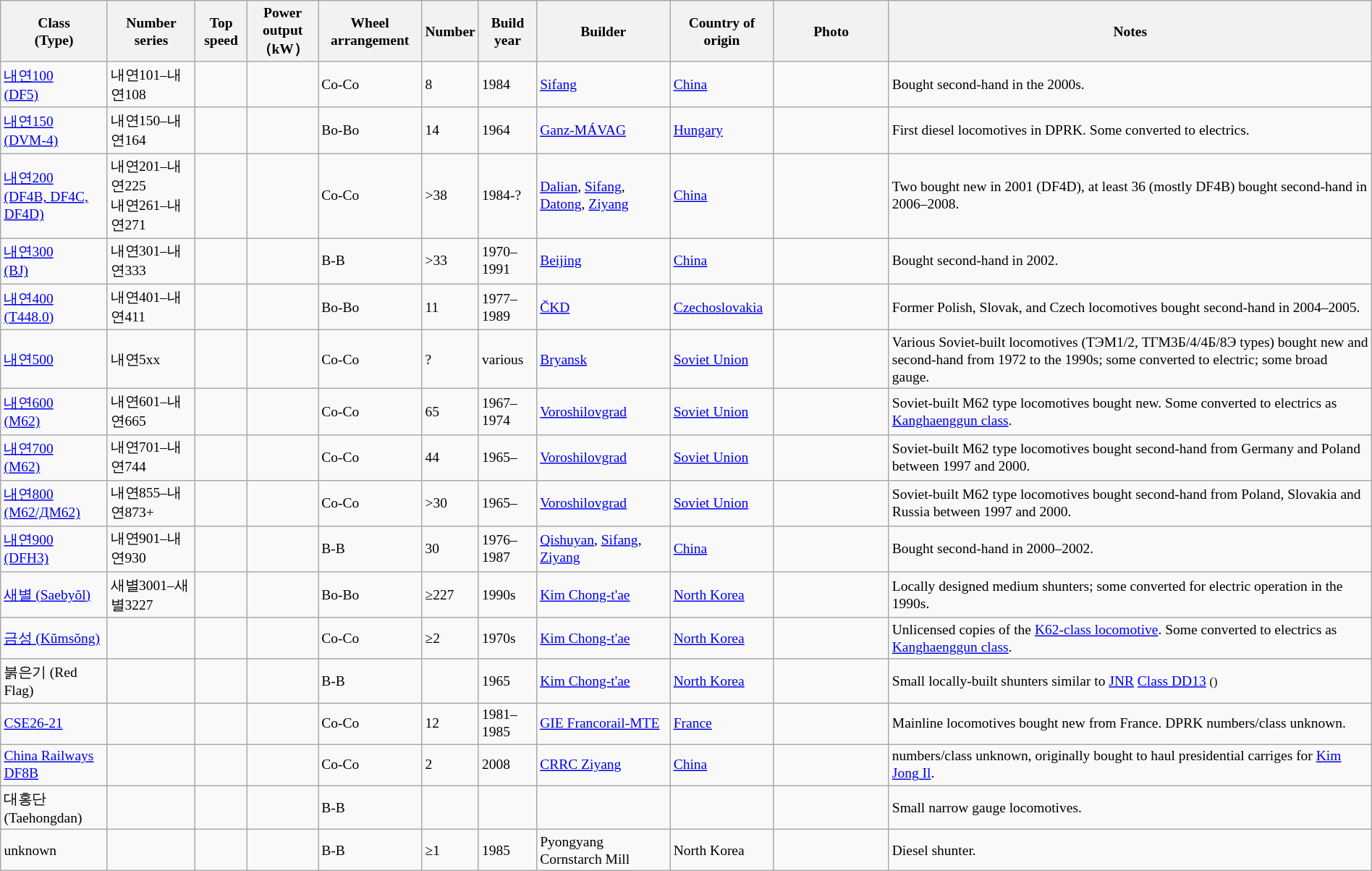<table class="wikitable + sortable"  style="width:100%; font-size: small;">
<tr>
<th>Class<br>(Type)</th>
<th>Number series</th>
<th>Top speed</th>
<th>Power output<br>（kW）</th>
<th>Wheel arrangement</th>
<th>Number</th>
<th>Build year</th>
<th>Builder</th>
<th>Country of origin</th>
<th style="width:100px;">Photo</th>
<th>Notes</th>
</tr>
<tr>
<td><a href='#'>내연100<br>(DF5)</a></td>
<td>내연101–내연108</td>
<td></td>
<td></td>
<td>Co-Co</td>
<td>8</td>
<td>1984</td>
<td><a href='#'>Sifang</a></td>
<td><a href='#'>China</a></td>
<td></td>
<td>Bought second-hand in the 2000s.</td>
</tr>
<tr>
<td><a href='#'>내연150<br>(DVM-4)</a></td>
<td>내연150–내연164</td>
<td></td>
<td></td>
<td>Bo-Bo</td>
<td>14</td>
<td>1964</td>
<td><a href='#'>Ganz-MÁVAG</a></td>
<td><a href='#'>Hungary</a></td>
<td></td>
<td>First diesel locomotives in DPRK. Some converted to electrics.</td>
</tr>
<tr>
<td><a href='#'>내연200<br>(DF4B, DF4C, DF4D)</a></td>
<td>내연201–내연225<br>내연261–내연271</td>
<td></td>
<td></td>
<td>Co-Co</td>
<td>>38</td>
<td>1984-?</td>
<td><a href='#'>Dalian</a>, <a href='#'>Sifang</a>, <a href='#'>Datong</a>, <a href='#'>Ziyang</a></td>
<td><a href='#'>China</a></td>
<td></td>
<td>Two bought new in 2001 (DF4D), at least 36 (mostly DF4B) bought second-hand in 2006–2008.</td>
</tr>
<tr>
<td><a href='#'>내연300<br>(BJ)</a></td>
<td>내연301–내연333</td>
<td></td>
<td></td>
<td>B-B</td>
<td>>33</td>
<td>1970–1991</td>
<td><a href='#'>Beijing</a></td>
<td><a href='#'>China</a></td>
<td></td>
<td>Bought second-hand in 2002.</td>
</tr>
<tr>
<td><a href='#'>내연400<br>(T448.0)</a></td>
<td>내연401–내연411</td>
<td></td>
<td></td>
<td>Bo-Bo</td>
<td>11</td>
<td>1977–1989</td>
<td><a href='#'>ČKD</a></td>
<td><a href='#'>Czechoslovakia</a></td>
<td></td>
<td>Former Polish, Slovak, and Czech locomotives bought second-hand in 2004–2005.</td>
</tr>
<tr>
<td><a href='#'>내연500<br></a></td>
<td>내연5xx</td>
<td></td>
<td></td>
<td>Co-Co</td>
<td>?</td>
<td>various</td>
<td><a href='#'>Bryansk</a></td>
<td><a href='#'>Soviet Union</a></td>
<td></td>
<td>Various Soviet-built locomotives (ТЭМ1/2, ТГМ3Б/4/4Б/8Э types) bought new and second-hand from 1972 to the 1990s; some converted to electric; some broad gauge.</td>
</tr>
<tr>
<td><a href='#'>내연600<br>(M62)</a></td>
<td>내연601–내연665</td>
<td></td>
<td></td>
<td>Co-Co</td>
<td>65</td>
<td>1967–1974</td>
<td><a href='#'>Voroshilovgrad</a></td>
<td><a href='#'>Soviet Union</a></td>
<td></td>
<td>Soviet-built M62 type locomotives bought new. Some converted to electrics as <a href='#'>Kanghaenggun class</a>.</td>
</tr>
<tr>
<td><a href='#'>내연700<br>(M62)</a></td>
<td>내연701–내연744</td>
<td></td>
<td></td>
<td>Co-Co</td>
<td>44</td>
<td>1965–</td>
<td><a href='#'>Voroshilovgrad</a></td>
<td><a href='#'>Soviet Union</a></td>
<td></td>
<td>Soviet-built M62 type locomotives bought second-hand from Germany and Poland between 1997 and 2000.</td>
</tr>
<tr>
<td><a href='#'>내연800<br>(M62/ДМ62)</a></td>
<td>내연855–내연873+</td>
<td></td>
<td></td>
<td>Co-Co</td>
<td>>30</td>
<td>1965–</td>
<td><a href='#'>Voroshilovgrad</a></td>
<td><a href='#'>Soviet Union</a></td>
<td></td>
<td>Soviet-built M62 type locomotives bought second-hand from Poland, Slovakia and Russia between 1997 and 2000.</td>
</tr>
<tr>
<td><a href='#'>내연900<br>(DFH3)</a></td>
<td>내연901–내연930</td>
<td></td>
<td></td>
<td>B-B</td>
<td>30</td>
<td>1976–1987</td>
<td><a href='#'>Qishuyan</a>, <a href='#'>Sifang</a>, <a href='#'>Ziyang</a></td>
<td><a href='#'>China</a></td>
<td></td>
<td>Bought second-hand in 2000–2002.</td>
</tr>
<tr>
<td><a href='#'>새별 (Saebyŏl)</a></td>
<td>새별3001–새별3227</td>
<td></td>
<td></td>
<td>Bo-Bo</td>
<td>≥227</td>
<td>1990s</td>
<td><a href='#'>Kim Chong-t'ae</a></td>
<td><a href='#'>North Korea</a></td>
<td></td>
<td>Locally designed medium shunters; some converted for electric operation in the 1990s.</td>
</tr>
<tr>
<td><a href='#'>금성 (Kŭmsŏng)</a></td>
<td></td>
<td></td>
<td></td>
<td>Co-Co</td>
<td>≥2</td>
<td>1970s</td>
<td><a href='#'>Kim Chong-t'ae</a></td>
<td><a href='#'>North Korea</a></td>
<td></td>
<td>Unlicensed copies of the <a href='#'>K62-class locomotive</a>. Some converted to electrics as <a href='#'>Kanghaenggun class</a>.</td>
</tr>
<tr>
<td>붉은기 (Red Flag)</td>
<td></td>
<td></td>
<td></td>
<td>B-B</td>
<td></td>
<td>1965</td>
<td><a href='#'>Kim Chong-t'ae</a></td>
<td><a href='#'>North Korea</a></td>
<td></td>
<td>Small locally-built shunters similar to <a href='#'>JNR</a> <a href='#'>Class DD13</a> <small>()</small></td>
</tr>
<tr>
<td><a href='#'>CSE26-21</a></td>
<td></td>
<td></td>
<td></td>
<td>Co-Co</td>
<td>12</td>
<td>1981–1985</td>
<td><a href='#'>GIE Francorail-MTE</a></td>
<td><a href='#'>France</a></td>
<td></td>
<td>Mainline locomotives bought new from France. DPRK numbers/class unknown.</td>
</tr>
<tr>
<td><a href='#'>China Railways DF8B</a></td>
<td></td>
<td></td>
<td></td>
<td>Co-Co</td>
<td>2</td>
<td>2008</td>
<td><a href='#'>CRRC Ziyang</a></td>
<td><a href='#'>China</a></td>
<td></td>
<td>numbers/class unknown, originally bought to haul presidential carriges for <a href='#'>Kim Jong Il</a>.</td>
</tr>
<tr>
<td>대홍단 (Taehongdan)</td>
<td></td>
<td></td>
<td></td>
<td>B-B</td>
<td></td>
<td></td>
<td></td>
<td></td>
<td></td>
<td>Small narrow gauge locomotives.</td>
</tr>
<tr>
<td>unknown</td>
<td></td>
<td></td>
<td></td>
<td>B-B</td>
<td>≥1</td>
<td>1985</td>
<td>Pyongyang Cornstarch Mill</td>
<td>North Korea</td>
<td></td>
<td>Diesel shunter.</td>
</tr>
</table>
